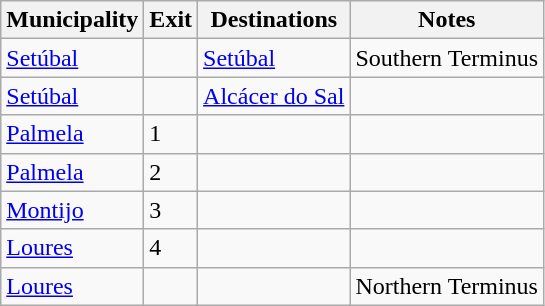<table class="wikitable">
<tr>
<th>Municipality</th>
<th>Exit</th>
<th>Destinations</th>
<th>Notes</th>
</tr>
<tr>
<td><a href='#'>Setúbal</a></td>
<td></td>
<td><a href='#'>Setúbal</a></td>
<td>Southern Terminus</td>
</tr>
<tr>
<td><a href='#'>Setúbal</a></td>
<td></td>
<td><a href='#'>Alcácer do Sal</a></td>
<td></td>
</tr>
<tr>
<td><a href='#'>Palmela</a></td>
<td>1</td>
<td></td>
<td></td>
</tr>
<tr>
<td><a href='#'>Palmela</a></td>
<td>2</td>
<td></td>
<td></td>
</tr>
<tr>
<td><a href='#'>Montijo</a></td>
<td>3</td>
<td></td>
<td></td>
</tr>
<tr>
<td><a href='#'>Loures</a></td>
<td>4</td>
<td></td>
<td></td>
</tr>
<tr>
<td><a href='#'>Loures</a></td>
<td></td>
<td></td>
<td>Northern Terminus</td>
</tr>
</table>
